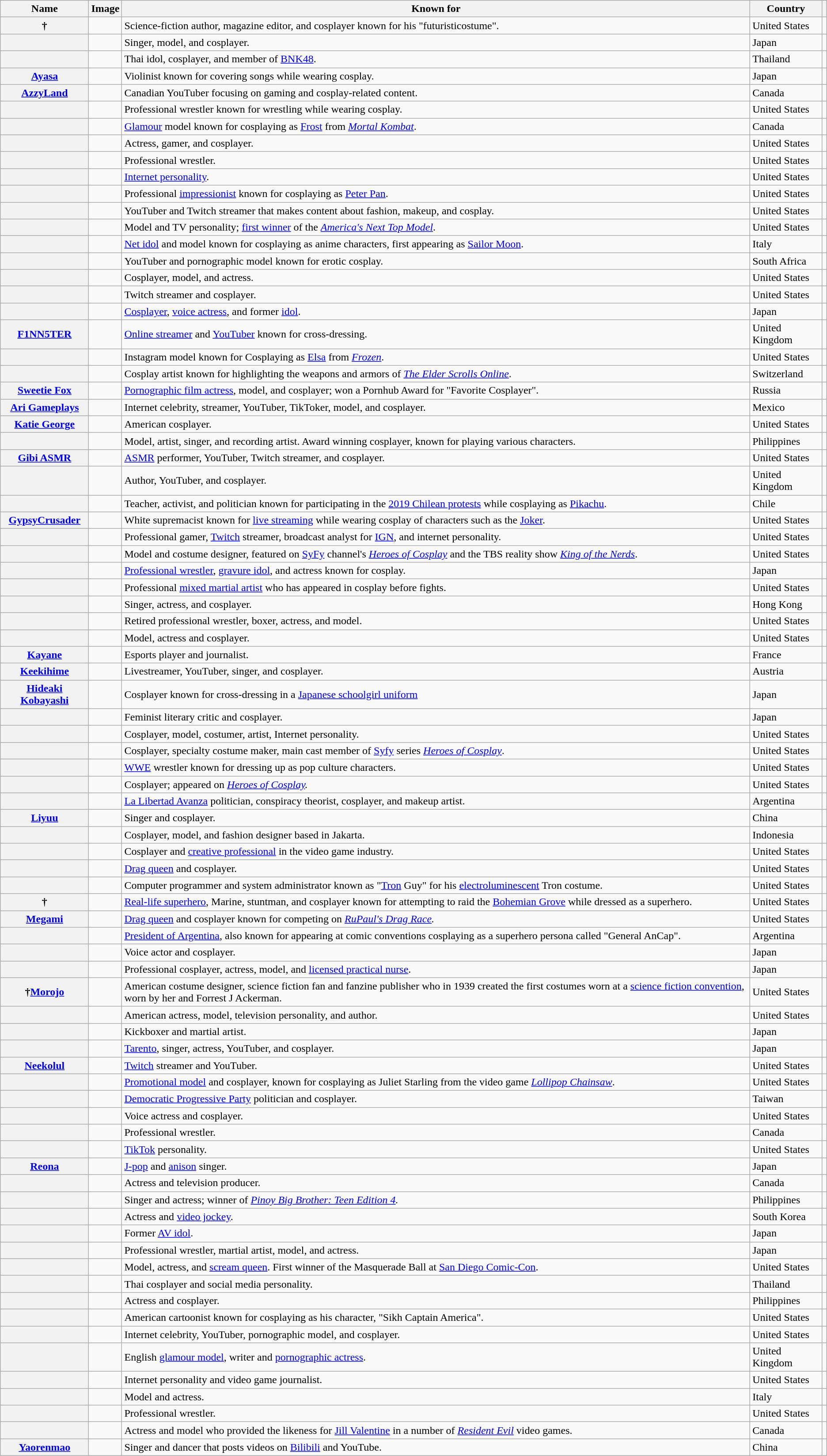<table class="wikitable sortable">
<tr>
<th scope="col">Name</th>
<th scope="col" class="unsortable">Image</th>
<th scope="col" class="unsortable">Known for</th>
<th scope="col">Country</th>
<th scope="col" class="unsortable"></th>
</tr>
<tr>
<th scope="row">†</th>
<td></td>
<td>Science-fiction author, magazine editor, and cosplayer known for his "futuristicostume".</td>
<td>United States</td>
<td></td>
</tr>
<tr>
<th scope="row"></th>
<td></td>
<td>Singer, model, and cosplayer.</td>
<td>Japan</td>
<td></td>
</tr>
<tr>
<th scope="row"></th>
<td></td>
<td>Thai idol, cosplayer, and member of <a href='#'>BNK48</a>.</td>
<td>Thailand</td>
<td></td>
</tr>
<tr>
<th scope="row"><a href='#'>Ayasa</a></th>
<td></td>
<td>Violinist known for covering songs while wearing cosplay.</td>
<td>Japan</td>
<td></td>
</tr>
<tr>
<th scope="row"><a href='#'>AzzyLand</a></th>
<td></td>
<td>Canadian YouTuber focusing on gaming and cosplay-related content.</td>
<td>Canada</td>
<td></td>
</tr>
<tr>
<th scope="row"></th>
<td></td>
<td>Professional wrestler known for wrestling while wearing cosplay.</td>
<td>United States</td>
<td></td>
</tr>
<tr>
<th scope="row"></th>
<td></td>
<td><a href='#'>Glamour</a> model known for cosplaying as <a href='#'>Frost</a> from <em><a href='#'>Mortal Kombat</a></em>.</td>
<td>Canada</td>
<td></td>
</tr>
<tr>
<th scope="row"></th>
<td></td>
<td>Actress, gamer, and cosplayer.</td>
<td>United States</td>
<td></td>
</tr>
<tr>
<th scope="row"></th>
<td></td>
<td>Professional wrestler.</td>
<td>United States</td>
<td></td>
</tr>
<tr>
<th scope="row"></th>
<td></td>
<td><a href='#'>Internet personality</a>.</td>
<td>United States</td>
<td></td>
</tr>
<tr>
<th scope="row"></th>
<td></td>
<td>Professional <a href='#'>impressionist</a> known for cosplaying as <a href='#'>Peter Pan</a>.</td>
<td>United States</td>
<td></td>
</tr>
<tr>
<th scope="row"></th>
<td></td>
<td>YouTuber and Twitch streamer that makes content about fashion, makeup, and cosplay.</td>
<td>United States</td>
<td></td>
</tr>
<tr>
<th scope="row"></th>
<td></td>
<td>Model and TV personality; <a href='#'>first winner</a> of the <em><a href='#'>America's Next Top Model</a></em>.</td>
<td>United States</td>
<td></td>
</tr>
<tr>
<th scope="row"></th>
<td></td>
<td><a href='#'>Net idol</a> and model known for cosplaying as anime characters, first appearing as <a href='#'>Sailor Moon</a>.</td>
<td>Italy</td>
<td></td>
</tr>
<tr>
<th scope="row"></th>
<td></td>
<td>YouTuber and pornographic model known for erotic cosplay.</td>
<td>South Africa</td>
<td></td>
</tr>
<tr>
<th scope="row"></th>
<td></td>
<td>Cosplayer, model, and actress.</td>
<td>United States</td>
<td></td>
</tr>
<tr>
<th scope="row"></th>
<td></td>
<td>Twitch streamer and cosplayer.</td>
<td>United States</td>
<td></td>
</tr>
<tr>
<th scope="row"></th>
<td></td>
<td><a href='#'>Cosplayer</a>, <a href='#'>voice actress</a>, and former <a href='#'>idol</a>.</td>
<td>Japan</td>
<td></td>
</tr>
<tr>
<th scope="row"><a href='#'>F1NN5TER</a></th>
<td></td>
<td><a href='#'>Online streamer</a> and <a href='#'>YouTuber</a> known for cross-dressing.</td>
<td>United Kingdom</td>
<td></td>
</tr>
<tr>
<th scope="row"></th>
<td></td>
<td>Instagram model known for Cosplaying as <a href='#'>Elsa</a> from <em><a href='#'>Frozen</a></em>.</td>
<td>United States</td>
<td></td>
</tr>
<tr>
<th scope="row"></th>
<td></td>
<td>Cosplay artist known for highlighting the weapons and armors of <em><a href='#'>The Elder Scrolls Online</a></em>.</td>
<td>Switzerland</td>
<td></td>
</tr>
<tr>
<th scope="row"><a href='#'>Sweetie Fox</a></th>
<td></td>
<td><a href='#'>Pornographic film actress</a>, model, and cosplayer; won a Pornhub Award for "Favorite Cosplayer".</td>
<td>Russia</td>
<td></td>
</tr>
<tr>
<th scope="row"><a href='#'>Ari Gameplays</a></th>
<td></td>
<td>Internet celebrity, streamer, YouTuber, TikToker, model, and cosplayer.</td>
<td>Mexico</td>
<td></td>
</tr>
<tr>
<th scope="row"><a href='#'>Katie George</a></th>
<td></td>
<td>American cosplayer.</td>
<td>United States</td>
<td></td>
</tr>
<tr>
<th scope="row"></th>
<td></td>
<td>Model, artist, singer, and recording artist. Award winning cosplayer, known for playing various characters.</td>
<td>Philippines</td>
<td></td>
</tr>
<tr>
<th scope="row"><a href='#'>Gibi ASMR</a></th>
<td></td>
<td><a href='#'>ASMR</a> performer, YouTuber, Twitch streamer, and cosplayer.</td>
<td>United States</td>
<td></td>
</tr>
<tr>
<th scope="row"></th>
<td></td>
<td>Author, YouTuber, and cosplayer.</td>
<td>United Kingdom</td>
<td></td>
</tr>
<tr>
<th scope="row"></th>
<td></td>
<td>Teacher, activist, and politician known for participating in the <a href='#'>2019 Chilean protests</a> while cosplaying as <a href='#'>Pikachu</a>.</td>
<td>Chile</td>
<td></td>
</tr>
<tr>
<th scope="row"><a href='#'>GypsyCrusader</a></th>
<td></td>
<td>White supremacist known for <a href='#'>live streaming</a> while wearing cosplay of characters such as the <a href='#'>Joker</a>.</td>
<td>United States</td>
<td></td>
</tr>
<tr>
<th scope="row"></th>
<td></td>
<td>Professional gamer, <a href='#'>Twitch</a> streamer, broadcast analyst for <a href='#'>IGN</a>, and internet personality.</td>
<td>United States</td>
<td></td>
</tr>
<tr>
<th scope="row"></th>
<td></td>
<td>Model and costume designer, featured on <a href='#'>SyFy</a> channel's <em><a href='#'>Heroes of Cosplay</a></em> and the TBS reality show <em><a href='#'>King of the Nerds</a></em>.</td>
<td>United States</td>
<td></td>
</tr>
<tr>
<th scope="row"></th>
<td></td>
<td><a href='#'>Professional wrestler</a>, <a href='#'>gravure idol</a>, and actress known for cosplay.</td>
<td>Japan</td>
<td></td>
</tr>
<tr>
<th scope="row"></th>
<td></td>
<td>Professional <a href='#'>mixed martial artist</a> who has appeared in cosplay before fights.</td>
<td>United States</td>
<td></td>
</tr>
<tr>
<th scope="row"></th>
<td></td>
<td>Singer, actress, and cosplayer.</td>
<td>Hong Kong</td>
<td></td>
</tr>
<tr>
<th scope="row"></th>
<td></td>
<td>Retired professional wrestler, boxer, actress, and model.</td>
<td>United States</td>
<td></td>
</tr>
<tr>
<th scope="row"></th>
<td></td>
<td>Model, actress and cosplayer.</td>
<td>United States</td>
<td></td>
</tr>
<tr>
<th scope="row"><a href='#'>Kayane</a></th>
<td></td>
<td>Esports player and journalist.</td>
<td>France</td>
<td></td>
</tr>
<tr>
<th scope="row"><a href='#'>Keekihime</a></th>
<td></td>
<td>Livestreamer, YouTuber, singer, and cosplayer.</td>
<td>Austria</td>
<td></td>
</tr>
<tr>
<th scope="row"><a href='#'>Hideaki Kobayashi</a></th>
<td></td>
<td>Cosplayer known for cross-dressing in a <a href='#'>Japanese schoolgirl uniform</a></td>
<td>Japan</td>
<td></td>
</tr>
<tr>
<th scope="row"></th>
<td></td>
<td>Feminist literary critic and cosplayer.</td>
<td>Japan</td>
<td></td>
</tr>
<tr>
<th scope="row"></th>
<td></td>
<td>Cosplayer, model, costumer, artist, Internet personality.</td>
<td>United States</td>
<td></td>
</tr>
<tr>
<th scope="row"></th>
<td></td>
<td>Cosplayer, specialty costume maker, main cast member of <a href='#'>Syfy</a> series <em><a href='#'>Heroes of Cosplay</a></em>.</td>
<td>United States</td>
<td></td>
</tr>
<tr>
<th scope="row"></th>
<td></td>
<td><a href='#'>WWE</a> wrestler known for dressing up as pop culture characters.</td>
<td>United States</td>
<td></td>
</tr>
<tr>
<th scope="row"></th>
<td></td>
<td>Cosplayer; appeared on <em><a href='#'>Heroes of Cosplay</a>.</em></td>
<td>United States</td>
<td></td>
</tr>
<tr>
<th scope="row"></th>
<td></td>
<td><a href='#'>La Libertad Avanza</a> politician, conspiracy theorist, cosplayer, and makeup artist.</td>
<td>Argentina</td>
<td></td>
</tr>
<tr>
<th scope="row"><a href='#'>Liyuu</a></th>
<td></td>
<td>Singer and cosplayer.</td>
<td>China</td>
<td></td>
</tr>
<tr>
<th scope="row"></th>
<td></td>
<td>Cosplayer, model, and fashion designer based in Jakarta.</td>
<td>Indonesia</td>
<td></td>
</tr>
<tr>
<th scope="row"></th>
<td></td>
<td>Cosplayer and <a href='#'>creative professional</a> in the video game industry.</td>
<td>United States</td>
<td></td>
</tr>
<tr>
<th scope="row"></th>
<td></td>
<td><a href='#'>Drag queen</a> and cosplayer.</td>
<td>United States</td>
<td></td>
</tr>
<tr>
<th scope="row"></th>
<td></td>
<td>Computer programmer and system administrator known as "<a href='#'>Tron</a> Guy" for his <a href='#'>electroluminescent</a> Tron costume.</td>
<td>United States</td>
<td></td>
</tr>
<tr>
<th scope="row">†</th>
<td></td>
<td><a href='#'>Real-life superhero</a>, Marine, stuntman, and cosplayer known for attempting to raid the <a href='#'>Bohemian Grove</a> while dressed as a superhero.</td>
<td>United States</td>
<td></td>
</tr>
<tr>
<th scope="row"><a href='#'>Megami</a></th>
<td></td>
<td><a href='#'>Drag queen</a> and cosplayer known for competing on <em><a href='#'>RuPaul's Drag Race</a>.</em></td>
<td>United States</td>
<td></td>
</tr>
<tr>
<th scope="row"></th>
<td></td>
<td><a href='#'>President of Argentina</a>, also known for appearing at comic conventions cosplaying as a superhero persona called "General AnCap".</td>
<td>Argentina</td>
<td></td>
</tr>
<tr>
<th scope="row"></th>
<td></td>
<td>Voice actor and cosplayer.</td>
<td>Japan</td>
<td></td>
</tr>
<tr>
<th scope="row"></th>
<td></td>
<td>Professional cosplayer, actress, model, and <a href='#'>licensed practical nurse</a>.</td>
<td>Japan</td>
<td></td>
</tr>
<tr>
<th scope="row">†<a href='#'>Morojo</a></th>
<td></td>
<td>American costume designer, science fiction fan and fanzine publisher who in 1939 created the first costumes worn at a <a href='#'>science fiction convention</a>, worn by her and Forrest J Ackerman.</td>
<td>United States</td>
<td></td>
</tr>
<tr>
<th scope="row"></th>
<td></td>
<td>American actress, model, television personality, and author.</td>
<td>United States</td>
<td></td>
</tr>
<tr>
<th scope="row"></th>
<td></td>
<td>Kickboxer and martial artist.</td>
<td>Japan</td>
<td></td>
</tr>
<tr>
<th scope="row"></th>
<td></td>
<td><a href='#'>Tarento</a>, singer, actress, YouTuber, and cosplayer.</td>
<td>Japan</td>
<td></td>
</tr>
<tr>
<th scope="row"><a href='#'>Neekolul</a></th>
<td></td>
<td><a href='#'>Twitch</a> streamer and YouTuber.</td>
<td>United States</td>
<td></td>
</tr>
<tr>
<th scope="row"></th>
<td></td>
<td><a href='#'>Promotional model</a> and cosplayer, known for cosplaying as Juliet Starling from the video game <em><a href='#'>Lollipop Chainsaw</a></em>.</td>
<td>United States</td>
<td></td>
</tr>
<tr>
<th scope="row"></th>
<td></td>
<td><a href='#'>Democratic Progressive Party</a> politician and cosplayer.</td>
<td>Taiwan</td>
<td></td>
</tr>
<tr>
<th scope="row"></th>
<td></td>
<td>Voice actress and cosplayer.</td>
<td>United States</td>
<td></td>
</tr>
<tr>
<th scope="row"></th>
<td></td>
<td>Professional wrestler.</td>
<td>Canada</td>
<td></td>
</tr>
<tr>
<th scope="row"></th>
<td></td>
<td><a href='#'>TikTok</a> personality.</td>
<td>United States</td>
<td></td>
</tr>
<tr>
<th scope="row"><a href='#'>Reona</a></th>
<td></td>
<td><a href='#'>J-pop</a> and <a href='#'>anison</a> singer.</td>
<td>Japan</td>
<td></td>
</tr>
<tr>
<th scope="row"></th>
<td></td>
<td>Actress and television producer.</td>
<td>Canada</td>
<td></td>
</tr>
<tr>
<th scope="row"></th>
<td></td>
<td>Singer and actress; winner of <em><a href='#'>Pinoy Big Brother: Teen Edition 4</a>.</em></td>
<td>Philippines</td>
<td></td>
</tr>
<tr>
<th scope="row"></th>
<td></td>
<td>Actress and <a href='#'>video jockey</a>.</td>
<td>South Korea</td>
<td></td>
</tr>
<tr>
<th scope="row"></th>
<td></td>
<td>Former <a href='#'>AV idol</a>.</td>
<td>Japan</td>
<td></td>
</tr>
<tr>
<th scope="row"></th>
<td></td>
<td>Professional wrestler, martial artist, model, and actress.</td>
<td>Japan</td>
<td></td>
</tr>
<tr>
<th scope="row"></th>
<td></td>
<td>Model, actress, and <a href='#'>scream queen</a>. First winner of the Masquerade Ball at <a href='#'>San Diego Comic-Con</a>.</td>
<td>United States</td>
<td></td>
</tr>
<tr>
<th scope="row"></th>
<td></td>
<td>Thai cosplayer and social media personality.</td>
<td>Thailand</td>
<td></td>
</tr>
<tr>
<th scope="row"></th>
<td></td>
<td>Actress and cosplayer.</td>
<td>Philippines</td>
<td></td>
</tr>
<tr>
<th scope="row"></th>
<td></td>
<td>American cartoonist known for cosplaying as his character, "Sikh Captain America".</td>
<td>United States</td>
<td></td>
</tr>
<tr>
<th scope="row"></th>
<td></td>
<td>Internet celebrity, YouTuber, pornographic model, and cosplayer.</td>
<td>United States</td>
<td></td>
</tr>
<tr>
<th scope="row"></th>
<td></td>
<td>English <a href='#'>glamour model</a>, writer and <a href='#'>pornographic actress</a>.</td>
<td>United Kingdom</td>
<td></td>
</tr>
<tr>
<th scope="row"></th>
<td></td>
<td>Internet personality and video game journalist.</td>
<td>United States</td>
<td></td>
</tr>
<tr>
<th scope="row"></th>
<td></td>
<td>Model and actress.</td>
<td>Italy</td>
<td></td>
</tr>
<tr>
<th scope="row"></th>
<td></td>
<td>Professional wrestler.</td>
<td>United States</td>
<td></td>
</tr>
<tr>
<th scope="row"></th>
<td></td>
<td>Actress and model who provided the likeness for <a href='#'>Jill Valentine</a> in a number of <em><a href='#'>Resident Evil</a></em> video games.</td>
<td>Canada</td>
<td></td>
</tr>
<tr>
<th scope="row"><a href='#'>Yaorenmao</a></th>
<td></td>
<td>Singer and dancer that posts videos on <a href='#'>Bilibili</a> and YouTube.</td>
<td>China</td>
<td></td>
</tr>
</table>
